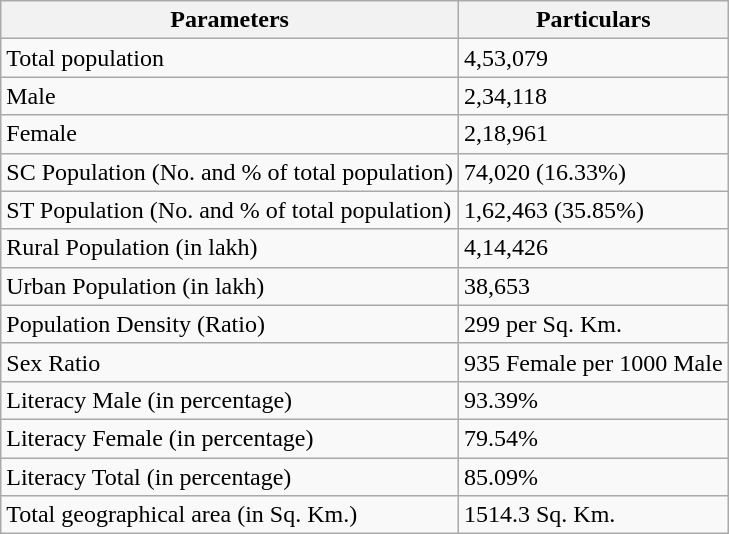<table class="wikitable">
<tr>
<th>Parameters</th>
<th>Particulars</th>
</tr>
<tr>
<td>Total population</td>
<td>4,53,079</td>
</tr>
<tr>
<td>Male</td>
<td>2,34,118</td>
</tr>
<tr>
<td>Female</td>
<td>2,18,961</td>
</tr>
<tr>
<td>SC Population (No. and % of total population)</td>
<td>74,020 (16.33%)</td>
</tr>
<tr>
<td>ST Population (No. and % of total population)</td>
<td>1,62,463 (35.85%)</td>
</tr>
<tr>
<td>Rural Population (in lakh)</td>
<td>4,14,426</td>
</tr>
<tr>
<td>Urban Population (in lakh)</td>
<td>38,653</td>
</tr>
<tr>
<td>Population Density (Ratio)</td>
<td>299 per Sq. Km.</td>
</tr>
<tr>
<td>Sex Ratio</td>
<td>935 Female per 1000 Male</td>
</tr>
<tr>
<td>Literacy Male (in percentage)</td>
<td>93.39%</td>
</tr>
<tr>
<td>Literacy Female (in percentage)</td>
<td>79.54%</td>
</tr>
<tr>
<td>Literacy Total (in percentage)</td>
<td>85.09%</td>
</tr>
<tr>
<td>Total geographical area (in Sq. Km.)</td>
<td>1514.3 Sq. Km.</td>
</tr>
</table>
